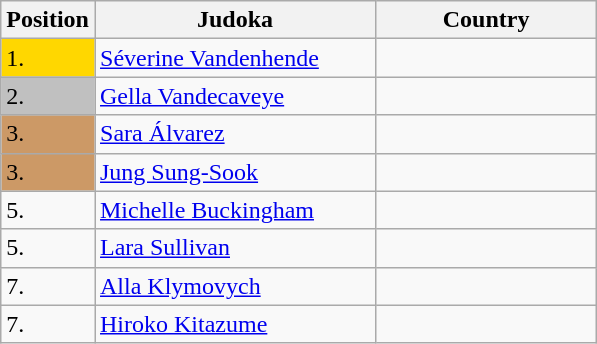<table class=wikitable>
<tr>
<th>Position</th>
<th width=180>Judoka</th>
<th width=140>Country</th>
</tr>
<tr>
<td bgcolor=gold>1.</td>
<td><a href='#'>Séverine Vandenhende</a></td>
<td></td>
</tr>
<tr>
<td bgcolor=silver>2.</td>
<td><a href='#'>Gella Vandecaveye</a></td>
<td></td>
</tr>
<tr>
<td bgcolor=CC9966>3.</td>
<td><a href='#'>Sara Álvarez</a></td>
<td></td>
</tr>
<tr>
<td bgcolor=CC9966>3.</td>
<td><a href='#'>Jung Sung-Sook</a></td>
<td></td>
</tr>
<tr>
<td>5.</td>
<td><a href='#'>Michelle Buckingham</a></td>
<td></td>
</tr>
<tr>
<td>5.</td>
<td><a href='#'>Lara Sullivan</a></td>
<td></td>
</tr>
<tr>
<td>7.</td>
<td><a href='#'>Alla Klymovych</a></td>
<td></td>
</tr>
<tr>
<td>7.</td>
<td><a href='#'>Hiroko Kitazume</a></td>
<td></td>
</tr>
</table>
